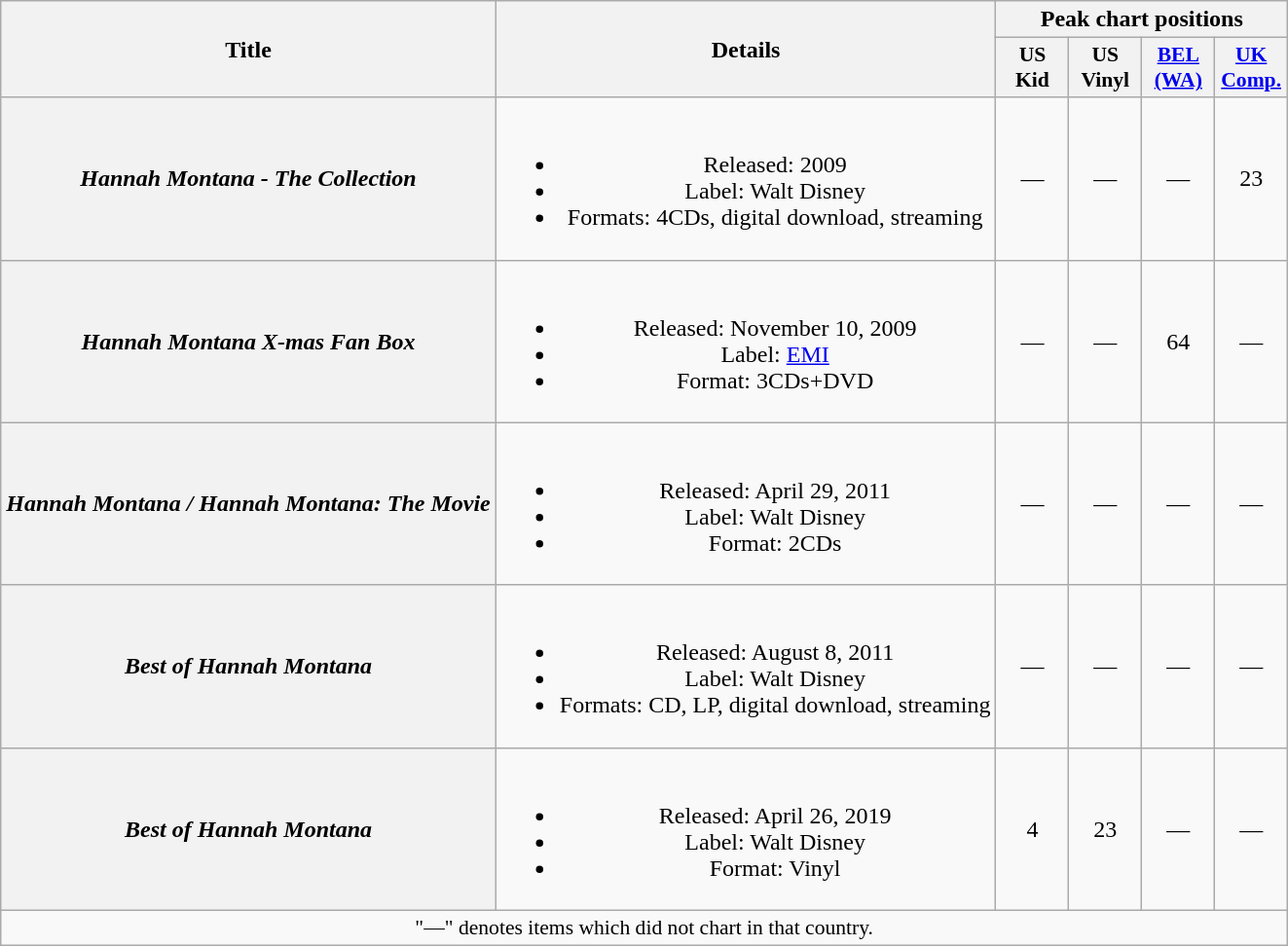<table class="wikitable plainrowheaders" style="text-align:center;">
<tr>
<th scope="col" rowspan="2">Title</th>
<th scope="col" rowspan="2">Details</th>
<th scope="col" colspan="4">Peak chart positions</th>
</tr>
<tr>
<th scope="col" style="width:3em;font-size:90%;">US<br>Kid<br></th>
<th scope="col" style="width:3em;font-size:90%;">US<br>Vinyl<br></th>
<th scope="col" style="width:3em;font-size:90%;"><a href='#'>BEL (WA)</a><br></th>
<th scope="col" style="width:3em;font-size:90%;"><a href='#'>UK Comp.</a><br></th>
</tr>
<tr>
<th scope="row"><em>Hannah Montana - The Collection</em></th>
<td><br><ul><li>Released: 2009</li><li>Label: Walt Disney</li><li>Formats: 4CDs, digital download, streaming</li></ul></td>
<td>—</td>
<td>—</td>
<td>—</td>
<td>23</td>
</tr>
<tr>
<th scope="row"><em>Hannah Montana X-mas Fan Box</em></th>
<td><br><ul><li>Released: November 10, 2009</li><li>Label: <a href='#'>EMI</a></li><li>Format: 3CDs+DVD</li></ul></td>
<td>—</td>
<td>—</td>
<td>64</td>
<td>—</td>
</tr>
<tr>
<th scope="row"><em>Hannah Montana / Hannah Montana: The Movie</em></th>
<td><br><ul><li>Released: April 29, 2011</li><li>Label: Walt Disney</li><li>Format: 2CDs</li></ul></td>
<td>—</td>
<td>—</td>
<td>—</td>
<td>—</td>
</tr>
<tr>
<th scope="row"><em>Best of Hannah Montana</em></th>
<td><br><ul><li>Released: August 8, 2011</li><li>Label: Walt Disney</li><li>Formats: CD, LP, digital download, streaming</li></ul></td>
<td>—</td>
<td>—</td>
<td>—</td>
<td>—</td>
</tr>
<tr>
<th scope="row"><em>Best of Hannah Montana</em></th>
<td><br><ul><li>Released: April 26, 2019</li><li>Label: Walt Disney</li><li>Format: Vinyl</li></ul></td>
<td>4</td>
<td>23</td>
<td>—</td>
<td>—</td>
</tr>
<tr>
<td colspan="6" style="text-align:center; font-size:90%;">"—" denotes items which did not chart in that country.</td>
</tr>
</table>
